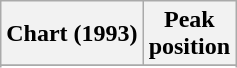<table class="wikitable sortable plainrowheaders" style="text-align:center">
<tr>
<th scope="col">Chart (1993)</th>
<th scope="col">Peak<br> position</th>
</tr>
<tr>
</tr>
<tr>
</tr>
</table>
